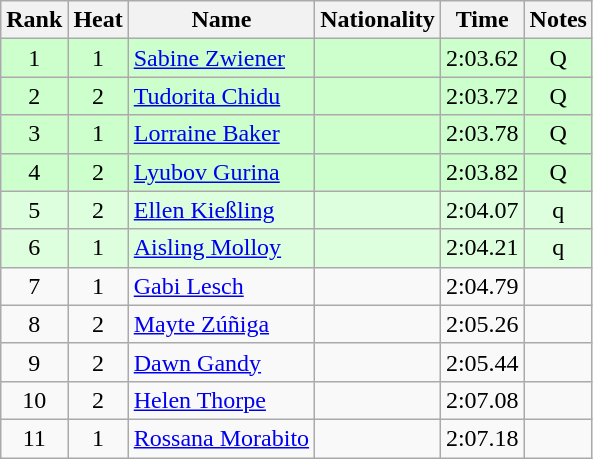<table class="wikitable sortable" style="text-align:center">
<tr>
<th>Rank</th>
<th>Heat</th>
<th>Name</th>
<th>Nationality</th>
<th>Time</th>
<th>Notes</th>
</tr>
<tr bgcolor=ccffcc>
<td>1</td>
<td>1</td>
<td align="left"><a href='#'>Sabine Zwiener</a></td>
<td align=left></td>
<td>2:03.62</td>
<td>Q</td>
</tr>
<tr bgcolor=ccffcc>
<td>2</td>
<td>2</td>
<td align="left"><a href='#'>Tudorita Chidu</a></td>
<td align=left></td>
<td>2:03.72</td>
<td>Q</td>
</tr>
<tr bgcolor=ccffcc>
<td>3</td>
<td>1</td>
<td align="left"><a href='#'>Lorraine Baker</a></td>
<td align=left></td>
<td>2:03.78</td>
<td>Q</td>
</tr>
<tr bgcolor=ccffcc>
<td>4</td>
<td>2</td>
<td align="left"><a href='#'>Lyubov Gurina</a></td>
<td align=left></td>
<td>2:03.82</td>
<td>Q</td>
</tr>
<tr bgcolor=ddffdd>
<td>5</td>
<td>2</td>
<td align="left"><a href='#'>Ellen Kießling</a></td>
<td align=left></td>
<td>2:04.07</td>
<td>q</td>
</tr>
<tr bgcolor=ddffdd>
<td>6</td>
<td>1</td>
<td align="left"><a href='#'>Aisling Molloy</a></td>
<td align=left></td>
<td>2:04.21</td>
<td>q</td>
</tr>
<tr>
<td>7</td>
<td>1</td>
<td align="left"><a href='#'>Gabi Lesch</a></td>
<td align=left></td>
<td>2:04.79</td>
<td></td>
</tr>
<tr>
<td>8</td>
<td>2</td>
<td align="left"><a href='#'>Mayte Zúñiga</a></td>
<td align=left></td>
<td>2:05.26</td>
<td></td>
</tr>
<tr>
<td>9</td>
<td>2</td>
<td align="left"><a href='#'>Dawn Gandy</a></td>
<td align=left></td>
<td>2:05.44</td>
<td></td>
</tr>
<tr>
<td>10</td>
<td>2</td>
<td align="left"><a href='#'>Helen Thorpe</a></td>
<td align=left></td>
<td>2:07.08</td>
<td></td>
</tr>
<tr>
<td>11</td>
<td>1</td>
<td align="left"><a href='#'>Rossana Morabito</a></td>
<td align=left></td>
<td>2:07.18</td>
<td></td>
</tr>
</table>
